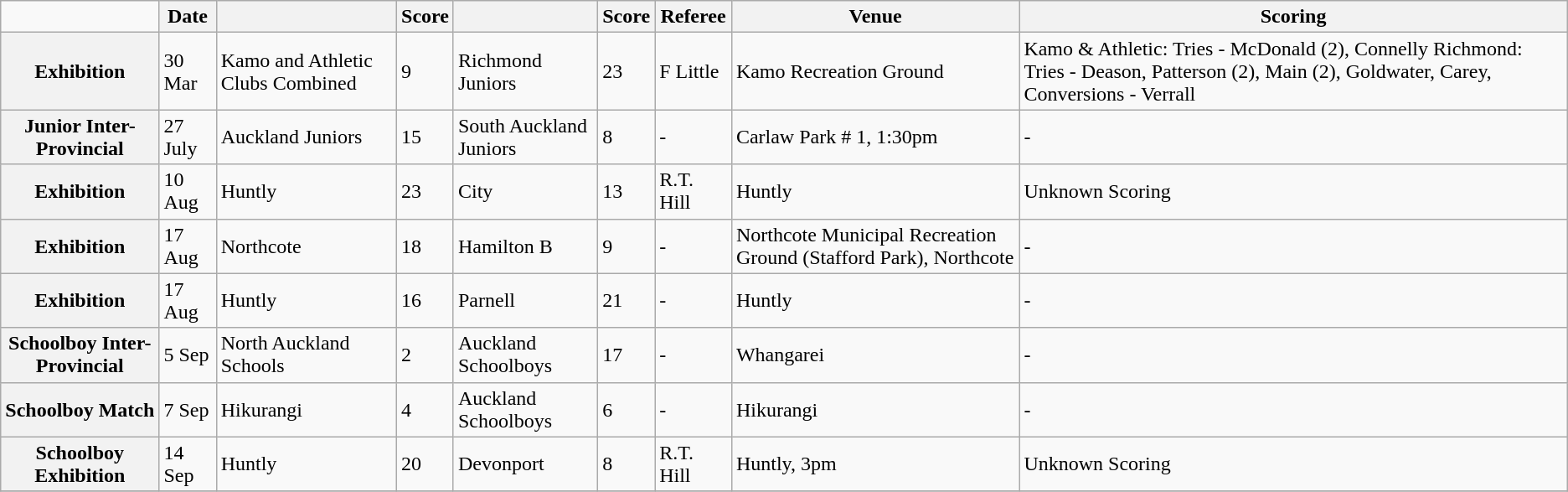<table class="wikitable mw-collapsible">
<tr>
<td></td>
<th scope="col">Date</th>
<th scope="col"></th>
<th scope="col">Score</th>
<th scope="col"></th>
<th scope="col">Score</th>
<th scope="col">Referee</th>
<th scope="col">Venue</th>
<th scope="col">Scoring</th>
</tr>
<tr>
<th scope="row">Exhibition</th>
<td>30 Mar </td>
<td>Kamo and Athletic Clubs Combined</td>
<td>9</td>
<td>Richmond Juniors</td>
<td>23</td>
<td>F Little</td>
<td>Kamo Recreation Ground</td>
<td>Kamo & Athletic: Tries - McDonald (2), Connelly Richmond: Tries - Deason, Patterson (2), Main (2), Goldwater, Carey, Conversions - Verrall</td>
</tr>
<tr>
<th scope="row">Junior Inter-Provincial</th>
<td>27 July </td>
<td>Auckland Juniors</td>
<td>15</td>
<td>South Auckland Juniors</td>
<td>8</td>
<td>-</td>
<td>Carlaw Park # 1, 1:30pm</td>
<td>-</td>
</tr>
<tr>
<th scope="row">Exhibition</th>
<td>10 Aug </td>
<td>Huntly</td>
<td>23</td>
<td>City</td>
<td>13</td>
<td>R.T. Hill</td>
<td>Huntly</td>
<td>Unknown Scoring</td>
</tr>
<tr>
<th scope="row">Exhibition</th>
<td>17 Aug </td>
<td>Northcote</td>
<td>18</td>
<td>Hamilton B</td>
<td>9</td>
<td>-</td>
<td>Northcote Municipal Recreation Ground (Stafford Park), Northcote</td>
<td>-</td>
</tr>
<tr>
<th scope="row">Exhibition</th>
<td>17 Aug </td>
<td>Huntly</td>
<td>16</td>
<td>Parnell</td>
<td>21</td>
<td>-</td>
<td>Huntly</td>
<td>-</td>
</tr>
<tr>
<th scope="row">Schoolboy Inter-Provincial</th>
<td>5 Sep </td>
<td>North Auckland Schools</td>
<td>2</td>
<td>Auckland Schoolboys</td>
<td>17</td>
<td>-</td>
<td>Whangarei</td>
<td>-</td>
</tr>
<tr>
<th scope="row">Schoolboy Match</th>
<td>7 Sep</td>
<td>Hikurangi</td>
<td>4</td>
<td>Auckland Schoolboys</td>
<td>6</td>
<td>-</td>
<td>Hikurangi</td>
<td>-</td>
</tr>
<tr>
<th scope="row">Schoolboy Exhibition</th>
<td>14 Sep </td>
<td>Huntly</td>
<td>20</td>
<td>Devonport</td>
<td>8</td>
<td>R.T. Hill</td>
<td>Huntly, 3pm</td>
<td>Unknown Scoring</td>
</tr>
<tr>
</tr>
</table>
